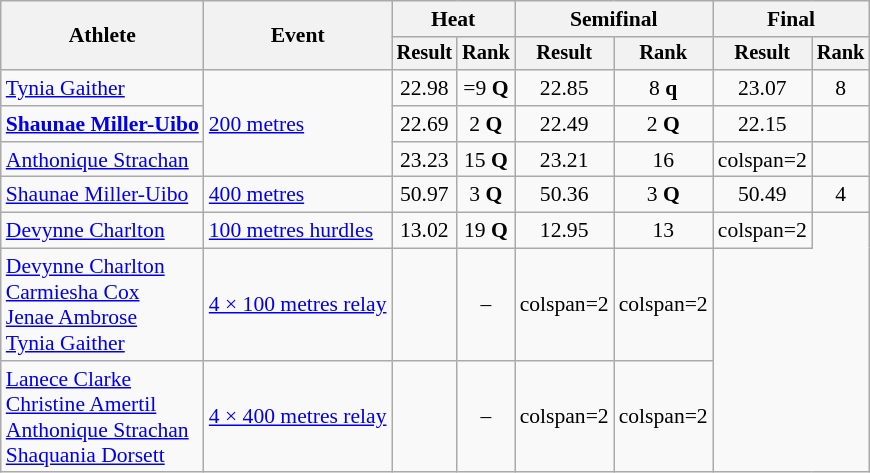<table class=wikitable style=font-size:90%>
<tr>
<th rowspan=2>Athlete</th>
<th rowspan=2>Event</th>
<th colspan=2>Heat</th>
<th colspan=2>Semifinal</th>
<th colspan=2>Final</th>
</tr>
<tr style=font-size:95%>
<th>Result</th>
<th>Rank</th>
<th>Result</th>
<th>Rank</th>
<th>Result</th>
<th>Rank</th>
</tr>
<tr align=center>
<td align=left><a href='#'>Tynia Gaither</a></td>
<td align=left rowspan=3><a href='#'>200 metres</a></td>
<td>22.98</td>
<td>=9 <strong>Q</strong></td>
<td>22.85</td>
<td>8 <strong>q</strong></td>
<td>23.07</td>
<td>8</td>
</tr>
<tr align=center>
<td align=left><strong><a href='#'>Shaunae Miller-Uibo</a></strong></td>
<td>22.69</td>
<td>2 <strong>Q</strong></td>
<td>22.49</td>
<td>2 <strong>Q</strong></td>
<td>22.15</td>
<td></td>
</tr>
<tr align=center>
<td align=left><a href='#'>Anthonique Strachan</a></td>
<td>23.23</td>
<td>15 <strong>Q</strong></td>
<td>23.21</td>
<td>16</td>
<td>colspan=2 </td>
</tr>
<tr align=center>
<td align=left><a href='#'>Shaunae Miller-Uibo</a></td>
<td align=left><a href='#'>400 metres</a></td>
<td>50.97</td>
<td>3 <strong>Q</strong></td>
<td>50.36</td>
<td>3 <strong>Q</strong></td>
<td>50.49</td>
<td>4</td>
</tr>
<tr align=center>
<td align=left><a href='#'>Devynne Charlton</a></td>
<td align=left><a href='#'>100 metres hurdles</a></td>
<td>13.02</td>
<td>19 <strong>Q</strong></td>
<td>12.95</td>
<td>13</td>
<td>colspan=2 </td>
</tr>
<tr align=center>
<td align=left><a href='#'>Devynne Charlton</a><br><a href='#'>Carmiesha Cox</a><br><a href='#'>Jenae Ambrose</a><br><a href='#'>Tynia Gaither</a></td>
<td align=left><a href='#'>4 × 100 metres relay</a></td>
<td></td>
<td>–</td>
<td>colspan=2 </td>
<td>colspan=2 </td>
</tr>
<tr align=center>
<td align=left><a href='#'>Lanece Clarke</a><br><a href='#'>Christine Amertil</a><br><a href='#'>Anthonique Strachan</a><br><a href='#'>Shaquania Dorsett</a></td>
<td align=left><a href='#'>4 × 400 metres relay</a></td>
<td></td>
<td>–</td>
<td>colspan=2 </td>
<td>colspan=2 </td>
</tr>
</table>
